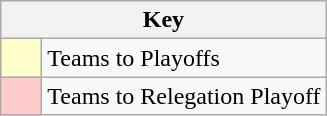<table class="wikitable" style="text-align: center;">
<tr>
<th colspan=2>Key</th>
</tr>
<tr>
<td style="background:#ffffcc; width:20px;"></td>
<td align=left>Teams to Playoffs</td>
</tr>
<tr>
<td style="background:#ffcccc; width:20px;"></td>
<td align=left>Teams to Relegation Playoff</td>
</tr>
</table>
